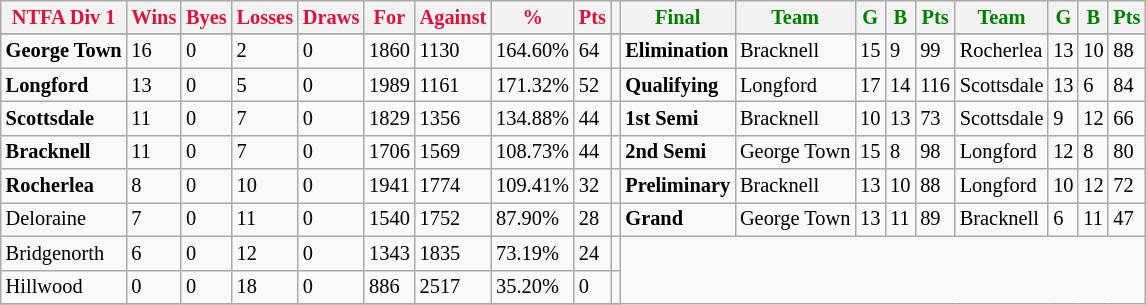<table style="font-size: 85%; text-align: left;" class="wikitable">
<tr>
<th style="color:crimson">NTFA Div 1</th>
<th style="color:crimson">Wins</th>
<th style="color:crimson">Byes</th>
<th style="color:crimson">Losses</th>
<th style="color:crimson">Draws</th>
<th style="color:crimson">For</th>
<th style="color:crimson">Against</th>
<th style="color:crimson">%</th>
<th style="color:crimson">Pts</th>
<th></th>
<th style="color:green">Final</th>
<th style="color:green">Team</th>
<th style="color:green">G</th>
<th style="color:green">B</th>
<th style="color:green">Pts</th>
<th style="color:green">Team</th>
<th style="color:green">G</th>
<th style="color:green">B</th>
<th style="color:green">Pts</th>
</tr>
<tr>
</tr>
<tr>
</tr>
<tr>
<td><strong>	George Town	</strong></td>
<td>16</td>
<td>0</td>
<td>2</td>
<td>0</td>
<td>1860</td>
<td>1130</td>
<td>164.60%</td>
<td>64</td>
<td></td>
<td><strong>Elimination</strong></td>
<td>Bracknell</td>
<td>15</td>
<td>9</td>
<td>99</td>
<td>Rocherlea</td>
<td>13</td>
<td>10</td>
<td>88</td>
</tr>
<tr>
<td><strong>	Longford	</strong></td>
<td>13</td>
<td>0</td>
<td>5</td>
<td>0</td>
<td>1989</td>
<td>1161</td>
<td>171.32%</td>
<td>52</td>
<td></td>
<td><strong>Qualifying</strong></td>
<td>Longford</td>
<td>17</td>
<td>14</td>
<td>116</td>
<td>Scottsdale</td>
<td>13</td>
<td>6</td>
<td>84</td>
</tr>
<tr>
<td><strong>	Scottsdale	</strong></td>
<td>11</td>
<td>0</td>
<td>7</td>
<td>0</td>
<td>1829</td>
<td>1356</td>
<td>134.88%</td>
<td>44</td>
<td></td>
<td><strong>1st Semi</strong></td>
<td>Bracknell</td>
<td>10</td>
<td>13</td>
<td>73</td>
<td>Scottsdale</td>
<td>9</td>
<td>12</td>
<td>66</td>
</tr>
<tr>
<td><strong>	Bracknell	</strong></td>
<td>11</td>
<td>0</td>
<td>7</td>
<td>0</td>
<td>1706</td>
<td>1569</td>
<td>108.73%</td>
<td>44</td>
<td></td>
<td><strong>2nd Semi</strong></td>
<td>George Town</td>
<td>15</td>
<td>8</td>
<td>98</td>
<td>Longford</td>
<td>12</td>
<td>8</td>
<td>80</td>
</tr>
<tr>
<td><strong>	Rocherlea	</strong></td>
<td>8</td>
<td>0</td>
<td>10</td>
<td>0</td>
<td>1941</td>
<td>1774</td>
<td>109.41%</td>
<td>32</td>
<td></td>
<td><strong>Preliminary</strong></td>
<td>Bracknell</td>
<td>13</td>
<td>10</td>
<td>88</td>
<td>Longford</td>
<td>10</td>
<td>12</td>
<td>72</td>
</tr>
<tr>
<td>Deloraine</td>
<td>7</td>
<td>0</td>
<td>11</td>
<td>0</td>
<td>1540</td>
<td>1752</td>
<td>87.90%</td>
<td>28</td>
<td></td>
<td><strong>Grand</strong></td>
<td>George Town</td>
<td>13</td>
<td>11</td>
<td>89</td>
<td>Bracknell</td>
<td>6</td>
<td>11</td>
<td>47</td>
</tr>
<tr>
<td>Bridgenorth</td>
<td>6</td>
<td>0</td>
<td>12</td>
<td>0</td>
<td>1343</td>
<td>1835</td>
<td>73.19%</td>
<td>24</td>
<td></td>
</tr>
<tr>
<td>Hillwood</td>
<td>0</td>
<td>0</td>
<td>18</td>
<td>0</td>
<td>886</td>
<td>2517</td>
<td>35.20%</td>
<td>0</td>
<td></td>
</tr>
<tr>
</tr>
</table>
